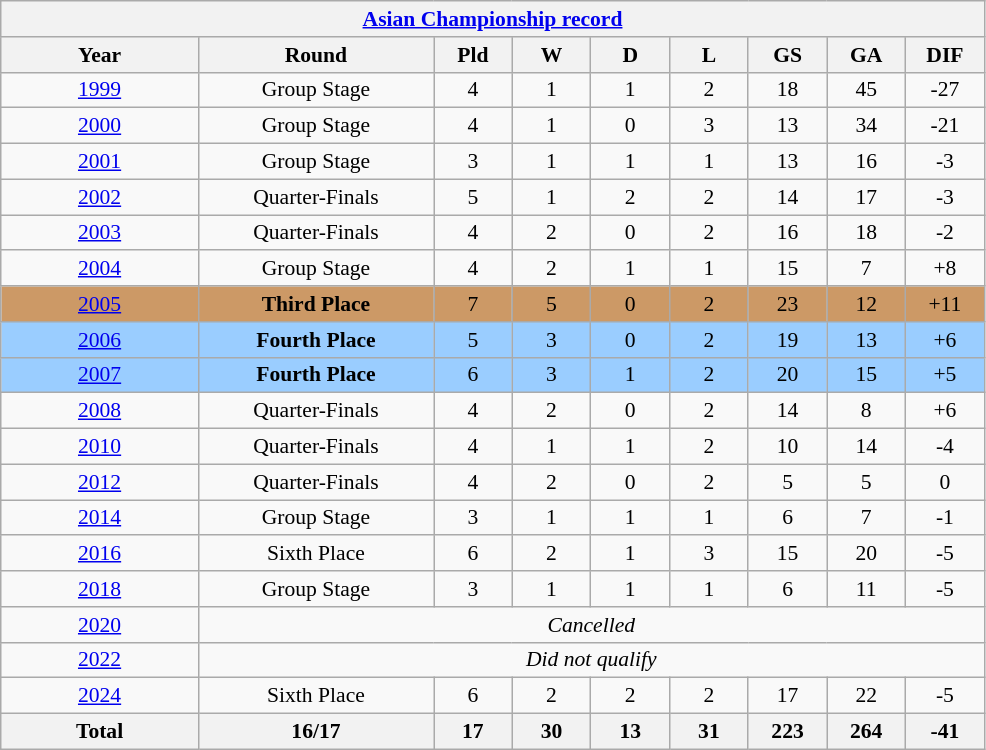<table class="wikitable" style="text-align: center;font-size:90%;">
<tr>
<th colspan=9><a href='#'>Asian Championship record</a></th>
</tr>
<tr>
<th width=125px>Year</th>
<th width=150px>Round</th>
<th width=8%>Pld</th>
<th width=8%>W</th>
<th width=8%>D</th>
<th width=8%>L</th>
<th width=8%>GS</th>
<th width=8%>GA</th>
<th width=8%>DIF</th>
</tr>
<tr bgcolor=>
<td> <a href='#'>1999</a></td>
<td>Group Stage</td>
<td>4</td>
<td>1</td>
<td>1</td>
<td>2</td>
<td>18</td>
<td>45</td>
<td>-27</td>
</tr>
<tr bgcolor=>
<td> <a href='#'>2000</a></td>
<td>Group Stage</td>
<td>4</td>
<td>1</td>
<td>0</td>
<td>3</td>
<td>13</td>
<td>34</td>
<td>-21</td>
</tr>
<tr bgcolor=>
<td> <a href='#'>2001</a></td>
<td>Group Stage</td>
<td>3</td>
<td>1</td>
<td>1</td>
<td>1</td>
<td>13</td>
<td>16</td>
<td>-3</td>
</tr>
<tr bgcolor=>
<td> <a href='#'>2002</a></td>
<td>Quarter-Finals</td>
<td>5</td>
<td>1</td>
<td>2</td>
<td>2</td>
<td>14</td>
<td>17</td>
<td>-3</td>
</tr>
<tr bgcolor=>
<td> <a href='#'>2003</a></td>
<td>Quarter-Finals</td>
<td>4</td>
<td>2</td>
<td>0</td>
<td>2</td>
<td>16</td>
<td>18</td>
<td>-2</td>
</tr>
<tr bgcolor=>
<td> <a href='#'>2004</a></td>
<td>Group Stage</td>
<td>4</td>
<td>2</td>
<td>1</td>
<td>1</td>
<td>15</td>
<td>7</td>
<td>+8</td>
</tr>
<tr bgcolor="#cc9966">
<td> <a href='#'>2005</a></td>
<td><strong>Third Place</strong></td>
<td>7</td>
<td>5</td>
<td>0</td>
<td>2</td>
<td>23</td>
<td>12</td>
<td>+11</td>
</tr>
<tr bgcolor="#9acdff">
<td> <a href='#'>2006</a></td>
<td><strong>Fourth Place</strong></td>
<td>5</td>
<td>3</td>
<td>0</td>
<td>2</td>
<td>19</td>
<td>13</td>
<td>+6</td>
</tr>
<tr bgcolor="#9acdff">
<td> <a href='#'>2007</a></td>
<td><strong>Fourth Place</strong></td>
<td>6</td>
<td>3</td>
<td>1</td>
<td>2</td>
<td>20</td>
<td>15</td>
<td>+5</td>
</tr>
<tr bgcolor=>
<td> <a href='#'>2008</a></td>
<td>Quarter-Finals</td>
<td>4</td>
<td>2</td>
<td>0</td>
<td>2</td>
<td>14</td>
<td>8</td>
<td>+6</td>
</tr>
<tr bgcolor=>
<td> <a href='#'>2010</a></td>
<td>Quarter-Finals</td>
<td>4</td>
<td>1</td>
<td>1</td>
<td>2</td>
<td>10</td>
<td>14</td>
<td>-4</td>
</tr>
<tr bgcolor=>
<td> <a href='#'>2012</a></td>
<td>Quarter-Finals</td>
<td>4</td>
<td>2</td>
<td>0</td>
<td>2</td>
<td>5</td>
<td>5</td>
<td>0</td>
</tr>
<tr bgcolor=>
<td> <a href='#'>2014</a></td>
<td>Group Stage</td>
<td>3</td>
<td>1</td>
<td>1</td>
<td>1</td>
<td>6</td>
<td>7</td>
<td>-1</td>
</tr>
<tr bgcolor=>
<td> <a href='#'>2016</a></td>
<td>Sixth Place</td>
<td>6</td>
<td>2</td>
<td>1</td>
<td>3</td>
<td>15</td>
<td>20</td>
<td>-5</td>
</tr>
<tr bgcolor=>
<td> <a href='#'>2018</a></td>
<td>Group Stage</td>
<td>3</td>
<td>1</td>
<td>1</td>
<td>1</td>
<td>6</td>
<td>11</td>
<td>-5</td>
</tr>
<tr>
<td> <a href='#'>2020</a></td>
<td colspan=8><em>Cancelled</em></td>
</tr>
<tr>
<td> <a href='#'>2022</a></td>
<td colspan=8><em>Did not qualify</em></td>
</tr>
<tr>
<td> <a href='#'>2024</a></td>
<td>Sixth Place</td>
<td>6</td>
<td>2</td>
<td>2</td>
<td>2</td>
<td>17</td>
<td>22</td>
<td>-5</td>
</tr>
<tr>
<th><strong>Total</strong></th>
<th>16/17</th>
<th>17</th>
<th>30</th>
<th>13</th>
<th>31</th>
<th>223</th>
<th>264</th>
<th>-41</th>
</tr>
</table>
